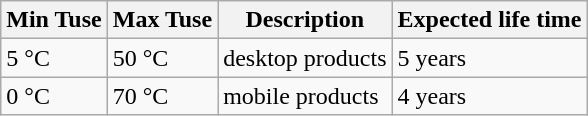<table class="wikitable">
<tr>
<th>Min Tuse</th>
<th>Max Tuse</th>
<th>Description</th>
<th>Expected life time</th>
</tr>
<tr>
<td>5 °C</td>
<td>50 °C</td>
<td>desktop products</td>
<td>5 years</td>
</tr>
<tr>
<td>0 °C</td>
<td>70 °C</td>
<td>mobile products</td>
<td>4 years</td>
</tr>
</table>
